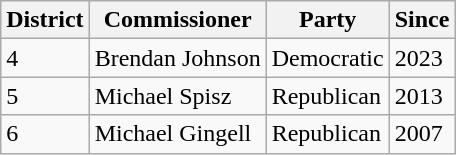<table class="wikitable">
<tr>
<th>District</th>
<th>Commissioner</th>
<th>Party</th>
<th>Since</th>
</tr>
<tr>
<td>4</td>
<td>Brendan Johnson</td>
<td>Democratic</td>
<td>2023</td>
</tr>
<tr>
<td>5</td>
<td>Michael Spisz</td>
<td>Republican</td>
<td>2013</td>
</tr>
<tr>
<td>6</td>
<td>Michael Gingell</td>
<td>Republican</td>
<td>2007</td>
</tr>
</table>
